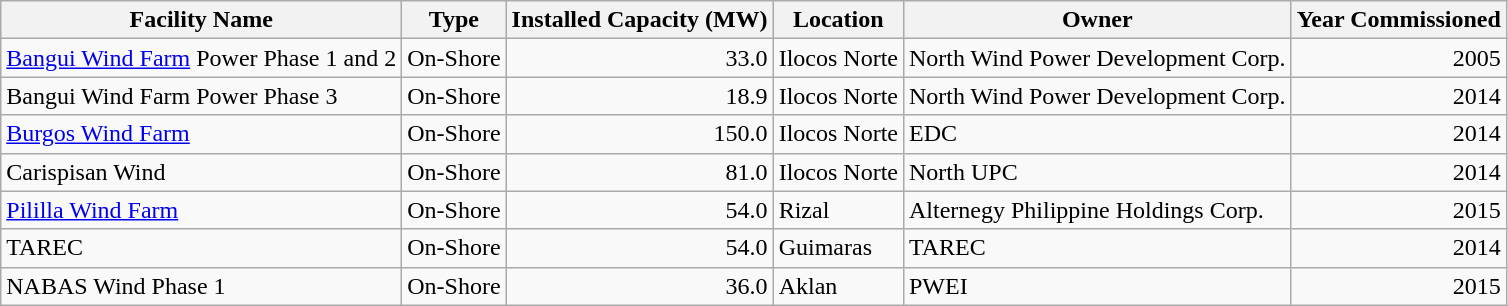<table class="wikitable">
<tr>
<th>Facility Name</th>
<th>Type</th>
<th>Installed Capacity (MW)</th>
<th>Location</th>
<th>Owner</th>
<th>Year Commissioned</th>
</tr>
<tr>
<td><a href='#'>Bangui Wind Farm</a> Power Phase 1 and 2</td>
<td>On-Shore</td>
<td align="right">33.0</td>
<td>Ilocos Norte</td>
<td>North Wind Power Development Corp.</td>
<td align="right">2005</td>
</tr>
<tr>
<td>Bangui Wind Farm Power Phase 3</td>
<td>On-Shore</td>
<td align="right">18.9</td>
<td>Ilocos Norte</td>
<td>North Wind Power Development Corp.</td>
<td align="right">2014</td>
</tr>
<tr>
<td><a href='#'>Burgos Wind Farm</a></td>
<td>On-Shore</td>
<td align="right">150.0</td>
<td>Ilocos Norte</td>
<td>EDC</td>
<td align="right">2014</td>
</tr>
<tr>
<td>Carispisan Wind</td>
<td>On-Shore</td>
<td align="right">81.0</td>
<td>Ilocos Norte</td>
<td>North UPC</td>
<td align="right">2014</td>
</tr>
<tr>
<td><a href='#'>Pililla Wind Farm</a></td>
<td>On-Shore</td>
<td align="right">54.0</td>
<td>Rizal</td>
<td>Alternegy Philippine Holdings Corp.</td>
<td align="right">2015</td>
</tr>
<tr>
<td>TAREC</td>
<td>On-Shore</td>
<td align="right">54.0</td>
<td>Guimaras</td>
<td>TAREC</td>
<td align="right">2014</td>
</tr>
<tr>
<td>NABAS Wind Phase 1</td>
<td>On-Shore</td>
<td align="right">36.0</td>
<td>Aklan</td>
<td>PWEI</td>
<td align="right">2015</td>
</tr>
</table>
